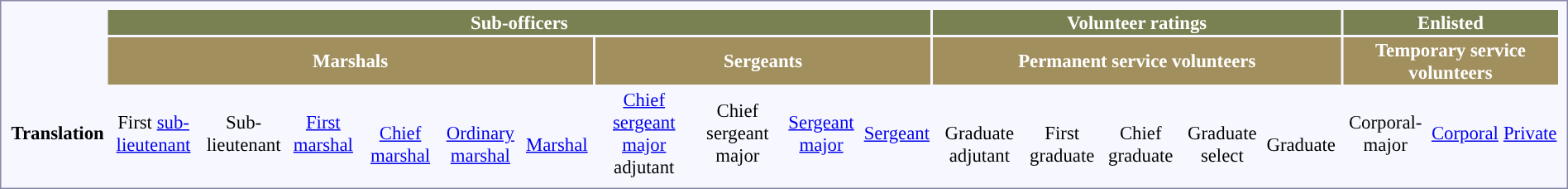<table style="border:1px solid #8888aa; background-color:#f7f8ff; padding:5px; font-size:95%; margin: 0px 12px 12px 0p">
<tr style="text-align:center;">
<td></td>
<td colspan=22 bgcolor=#798051 border=0 style="color: white"><strong>Sub-officers</strong></td>
<td colspan=4 bgcolor=#798051 border=0 style="color: white"><strong>Volunteer ratings</strong></td>
<td colspan=10 bgcolor=#798051 border=0 style="color: white"><strong>Enlisted</strong></td>
</tr>
<tr style="text-align:center;">
<td></td>
<td colspan=8 align="center" bgcolor=#a18f5e border=0 style="color: white"><strong>Marshals</strong></td>
<td colspan=14 align="center" bgcolor=#a18f5e border=0 style="color: white"><strong>Sergeants</strong></td>
<td colspan=4 align="center" bgcolor=#a18f5e border=0 style="color: white"><strong>Permanent service volunteers</strong></td>
<td colspan=10 align="center" bgcolor=#a18f5e border=0 style="color: white"><strong>Temporary service volunteers</strong><br></td>
</tr>
<tr style="text-align:center;">
<th>Translation</th>
<td colspan=2>First <a href='#'>sub-lieutenant</a></td>
<td colspan=2>Sub-lieutenant</td>
<td colspan=2><a href='#'>First marshal</a></td>
<td style="vertical-align:center;" colspan=2><br><table style="background-color: transparent; text-align: center;">
<tr>
<td><a href='#'>Chief marshal</a></td>
<td><a href='#'>Ordinary marshal</a></td>
<td><a href='#'>Marshal</a></td>
</tr>
</table>
</td>
<td colspan=1><a href='#'>Chief sergeant major</a> adjutant</td>
<td colspan=1>Chief sergeant major</td>
<td colspan=6><a href='#'>Sergeant major</a></td>
<td colspan=6><a href='#'>Sergeant</a></td>
<td style="vertical-align:center;" colspan=4><br><table style="background-color: transparent; text-align: center;">
<tr>
<td>Graduate adjutant</td>
<td>First graduate</td>
<td>Chief graduate</td>
<td>Graduate select</td>
<td>Graduate</td>
</tr>
</table>
</td>
<td colspan=2>Corporal-major</td>
<td colspan=6><a href='#'>Corporal</a></td>
<td colspan=2><a href='#'>Private</a></td>
</tr>
</table>
